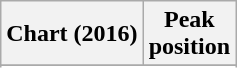<table class="wikitable sortable plainrowheaders" style="text-align:center">
<tr>
<th scope="col">Chart (2016)</th>
<th scope="col">Peak<br>position</th>
</tr>
<tr>
</tr>
<tr>
</tr>
<tr>
</tr>
</table>
